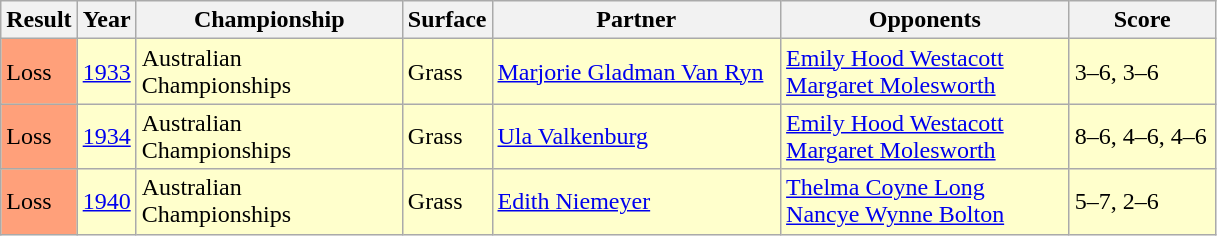<table class='sortable wikitable'>
<tr>
<th>Result</th>
<th>Year</th>
<th style="width:170px">Championship</th>
<th style="width:50px">Surface</th>
<th style="width:185px">Partner</th>
<th style="width:185px">Opponents</th>
<th style="width:90px" class="unsortable">Score</th>
</tr>
<tr style="background:#ffc;">
<td style="background:#ffa07a;">Loss</td>
<td><a href='#'>1933</a></td>
<td>Australian Championships</td>
<td>Grass</td>
<td> <a href='#'>Marjorie Gladman Van Ryn</a></td>
<td> <a href='#'>Emily Hood Westacott</a> <br>  <a href='#'>Margaret Molesworth</a></td>
<td>3–6, 3–6</td>
</tr>
<tr style="background:#ffc;">
<td style="background:#ffa07a;">Loss</td>
<td><a href='#'>1934</a></td>
<td>Australian Championships</td>
<td>Grass</td>
<td> <a href='#'>Ula Valkenburg</a></td>
<td> <a href='#'>Emily Hood Westacott</a> <br>  <a href='#'>Margaret Molesworth</a></td>
<td>8–6, 4–6, 4–6</td>
</tr>
<tr style="background:#ffc;">
<td style="background:#ffa07a;">Loss</td>
<td><a href='#'>1940</a></td>
<td>Australian Championships</td>
<td>Grass</td>
<td> <a href='#'>Edith Niemeyer</a></td>
<td> <a href='#'>Thelma Coyne Long</a> <br>  <a href='#'>Nancye Wynne Bolton</a></td>
<td>5–7, 2–6</td>
</tr>
</table>
